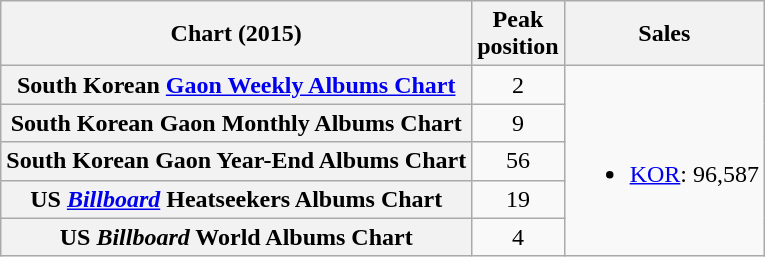<table class="wikitable sortable plainrowheaders">
<tr>
<th scope="col">Chart (2015)</th>
<th scope="col">Peak<br>position</th>
<th scope="col">Sales</th>
</tr>
<tr>
<th scope="row">South Korean <a href='#'>Gaon Weekly Albums Chart</a></th>
<td style="text-align:center;">2</td>
<td rowspan="5"><br><ul><li><a href='#'>KOR</a>: 96,587</li></ul></td>
</tr>
<tr>
<th scope="row">South Korean Gaon Monthly Albums Chart</th>
<td style="text-align:center;">9</td>
</tr>
<tr>
<th scope="row">South Korean Gaon Year-End Albums Chart</th>
<td style="text-align:center;">56</td>
</tr>
<tr>
<th scope="row">US <em><a href='#'>Billboard</a></em> Heatseekers Albums Chart</th>
<td style="text-align:center;">19</td>
</tr>
<tr>
<th scope="row">US <em>Billboard</em> World Albums Chart</th>
<td style="text-align:center;">4</td>
</tr>
</table>
